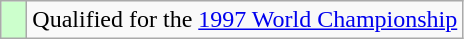<table class="wikitable">
<tr>
<td width=10px bgcolor=ccffcc></td>
<td>Qualified for the <a href='#'>1997 World Championship</a></td>
</tr>
</table>
